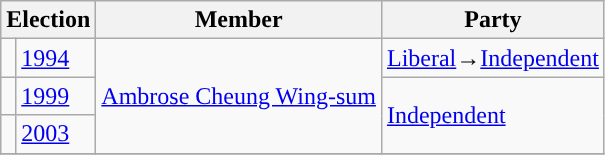<table class="wikitable">
<tr>
<th colspan="2">Election</th>
<th>Member</th>
<th>Party</th>
</tr>
<tr>
<td style="background-color: "></td>
<td><a href='#'>1994</a></td>
<td rowspan=3><a href='#'>Ambrose Cheung Wing-sum</a></td>
<td><a href='#'>Liberal</a>→<a href='#'>Independent</a></td>
</tr>
<tr>
<td style="background-color: "></td>
<td><a href='#'>1999</a></td>
<td rowspan=2><a href='#'>Independent</a></td>
</tr>
<tr>
<td style="background-color: "></td>
<td><a href='#'>2003</a></td>
</tr>
<tr>
</tr>
</table>
